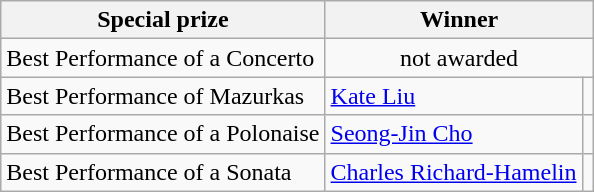<table class="wikitable">
<tr>
<th>Special prize</th>
<th colspan="2">Winner</th>
</tr>
<tr>
<td>Best Performance of a Concerto</td>
<td colspan="2" align="center">not awarded</td>
</tr>
<tr>
<td>Best Performance of Mazurkas</td>
<td><a href='#'>Kate Liu</a></td>
<td></td>
</tr>
<tr>
<td>Best Performance of a Polonaise</td>
<td><a href='#'>Seong-Jin Cho</a></td>
<td></td>
</tr>
<tr>
<td>Best Performance of a Sonata</td>
<td><a href='#'>Charles Richard-Hamelin</a></td>
<td></td>
</tr>
</table>
